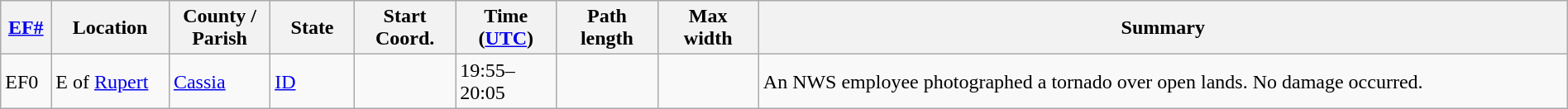<table class="wikitable sortable" style="width:100%;">
<tr>
<th scope="col" style="width:3%; text-align:center;"><a href='#'>EF#</a></th>
<th scope="col" style="width:7%; text-align:center;" class="unsortable">Location</th>
<th scope="col" style="width:6%; text-align:center;" class="unsortable">County / Parish</th>
<th scope="col" style="width:5%; text-align:center;">State</th>
<th scope="col" style="width:6%; text-align:center;">Start Coord.</th>
<th scope="col" style="width:6%; text-align:center;">Time (<a href='#'>UTC</a>)</th>
<th scope="col" style="width:6%; text-align:center;">Path length</th>
<th scope="col" style="width:6%; text-align:center;">Max width</th>
<th scope="col" class="unsortable" style="width:48%; text-align:center;">Summary</th>
</tr>
<tr>
<td bgcolor=>EF0</td>
<td>E of <a href='#'>Rupert</a></td>
<td><a href='#'>Cassia</a></td>
<td><a href='#'>ID</a></td>
<td></td>
<td>19:55–20:05</td>
<td></td>
<td></td>
<td>An NWS employee photographed a tornado over open lands. No damage occurred.</td>
</tr>
</table>
